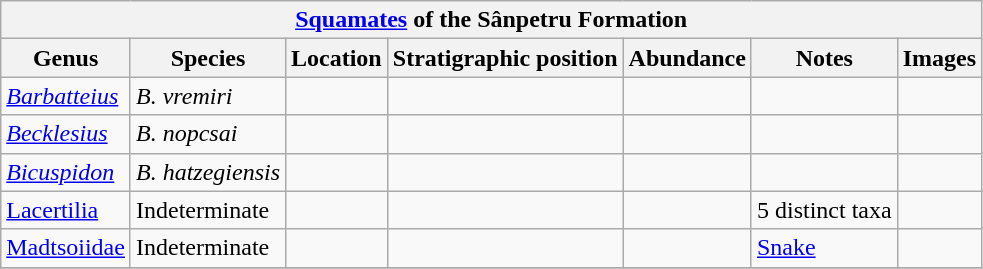<table class="wikitable" align="center">
<tr>
<th colspan="7" align="center"><strong><a href='#'>Squamates</a></strong> of the Sânpetru Formation</th>
</tr>
<tr>
<th>Genus</th>
<th>Species</th>
<th>Location</th>
<th>Stratigraphic position</th>
<th>Abundance</th>
<th>Notes</th>
<th>Images</th>
</tr>
<tr>
<td><em><a href='#'>Barbatteius</a></em></td>
<td><em>B. vremiri</em></td>
<td></td>
<td></td>
<td></td>
<td></td>
<td></td>
</tr>
<tr>
<td><em><a href='#'>Becklesius</a></em></td>
<td><em>B. nopcsai</em></td>
<td></td>
<td></td>
<td></td>
<td></td>
<td></td>
</tr>
<tr>
<td><em><a href='#'>Bicuspidon</a></em></td>
<td><em>B. hatzegiensis</em></td>
<td></td>
<td></td>
<td></td>
<td></td>
<td></td>
</tr>
<tr>
<td><a href='#'>Lacertilia</a></td>
<td>Indeterminate</td>
<td></td>
<td></td>
<td></td>
<td>5 distinct taxa</td>
<td></td>
</tr>
<tr>
<td><a href='#'>Madtsoiidae</a></td>
<td>Indeterminate</td>
<td></td>
<td></td>
<td></td>
<td><a href='#'>Snake</a></td>
<td></td>
</tr>
<tr>
</tr>
</table>
